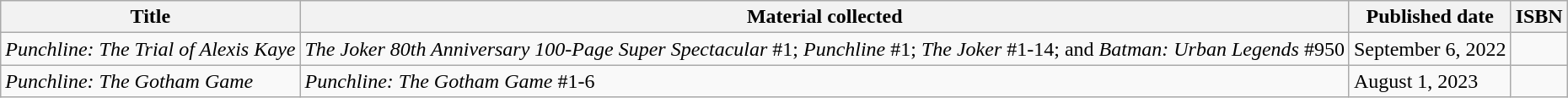<table class="wikitable">
<tr>
<th>Title</th>
<th>Material collected</th>
<th>Published date</th>
<th>ISBN</th>
</tr>
<tr>
<td><em>Punchline: The Trial of Alexis Kaye</em></td>
<td><em>The Joker 80th Anniversary 100-Page Super Spectacular</em> #1; <em>Punchline</em> #1; <em>The Joker</em> #1-14; and <em>Batman: Urban Legends</em> #950</td>
<td>September 6, 2022</td>
<td></td>
</tr>
<tr>
<td><em>Punchline: The Gotham Game</em></td>
<td><em>Punchline: The Gotham Game</em> #1-6</td>
<td>August 1, 2023</td>
<td></td>
</tr>
</table>
